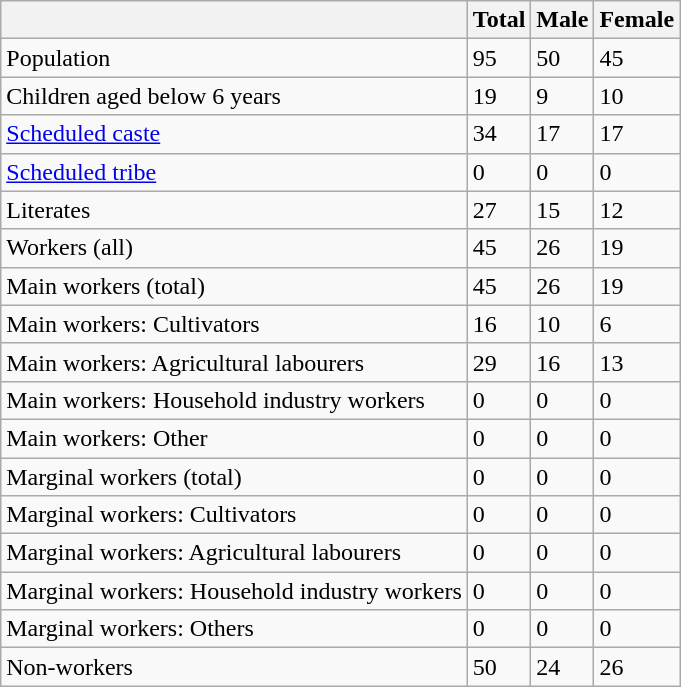<table class="wikitable sortable">
<tr>
<th></th>
<th>Total</th>
<th>Male</th>
<th>Female</th>
</tr>
<tr>
<td>Population</td>
<td>95</td>
<td>50</td>
<td>45</td>
</tr>
<tr>
<td>Children aged below 6 years</td>
<td>19</td>
<td>9</td>
<td>10</td>
</tr>
<tr>
<td><a href='#'>Scheduled caste</a></td>
<td>34</td>
<td>17</td>
<td>17</td>
</tr>
<tr>
<td><a href='#'>Scheduled tribe</a></td>
<td>0</td>
<td>0</td>
<td>0</td>
</tr>
<tr>
<td>Literates</td>
<td>27</td>
<td>15</td>
<td>12</td>
</tr>
<tr>
<td>Workers (all)</td>
<td>45</td>
<td>26</td>
<td>19</td>
</tr>
<tr>
<td>Main workers (total)</td>
<td>45</td>
<td>26</td>
<td>19</td>
</tr>
<tr>
<td>Main workers: Cultivators</td>
<td>16</td>
<td>10</td>
<td>6</td>
</tr>
<tr>
<td>Main workers: Agricultural labourers</td>
<td>29</td>
<td>16</td>
<td>13</td>
</tr>
<tr>
<td>Main workers: Household industry workers</td>
<td>0</td>
<td>0</td>
<td>0</td>
</tr>
<tr>
<td>Main workers: Other</td>
<td>0</td>
<td>0</td>
<td>0</td>
</tr>
<tr>
<td>Marginal workers (total)</td>
<td>0</td>
<td>0</td>
<td>0</td>
</tr>
<tr>
<td>Marginal workers: Cultivators</td>
<td>0</td>
<td>0</td>
<td>0</td>
</tr>
<tr>
<td>Marginal workers: Agricultural labourers</td>
<td>0</td>
<td>0</td>
<td>0</td>
</tr>
<tr>
<td>Marginal workers: Household industry workers</td>
<td>0</td>
<td>0</td>
<td>0</td>
</tr>
<tr>
<td>Marginal workers: Others</td>
<td>0</td>
<td>0</td>
<td>0</td>
</tr>
<tr>
<td>Non-workers</td>
<td>50</td>
<td>24</td>
<td>26</td>
</tr>
</table>
